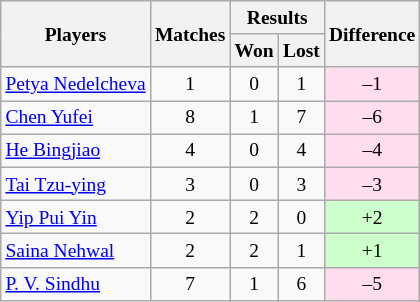<table class=wikitable style="text-align:center; font-size:small">
<tr>
<th rowspan="2">Players</th>
<th rowspan="2">Matches</th>
<th colspan="2">Results</th>
<th rowspan="2">Difference</th>
</tr>
<tr>
<th>Won</th>
<th>Lost</th>
</tr>
<tr>
<td align="left"> <a href='#'>Petya Nedelcheva</a></td>
<td>1</td>
<td>0</td>
<td>1</td>
<td bgcolor="#ffddee">–1</td>
</tr>
<tr>
<td align="left"> <a href='#'>Chen Yufei</a></td>
<td>8</td>
<td>1</td>
<td>7</td>
<td bgcolor="#ffddee">–6</td>
</tr>
<tr>
<td align="left"> <a href='#'>He Bingjiao</a></td>
<td>4</td>
<td>0</td>
<td>4</td>
<td bgcolor="#ffddee">–4</td>
</tr>
<tr>
<td align="left"> <a href='#'>Tai Tzu-ying</a></td>
<td>3</td>
<td>0</td>
<td>3</td>
<td bgcolor="#ffddee">–3</td>
</tr>
<tr>
<td align="left"> <a href='#'>Yip Pui Yin</a></td>
<td>2</td>
<td>2</td>
<td>0</td>
<td bgcolor="#ccffcc">+2</td>
</tr>
<tr>
<td align="left"> <a href='#'>Saina Nehwal</a></td>
<td>2</td>
<td>2</td>
<td>1</td>
<td bgcolor="#ccffcc">+1</td>
</tr>
<tr>
<td align="left"> <a href='#'>P. V. Sindhu</a></td>
<td>7</td>
<td>1</td>
<td>6</td>
<td bgcolor="#ffddee">–5</td>
</tr>
</table>
